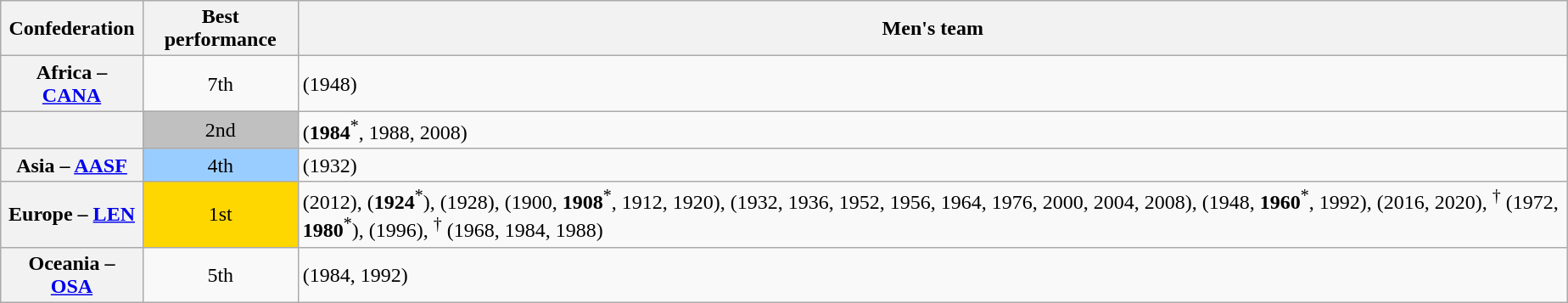<table class="wikitable plainrowheaders" style="text-align: center; margin-left: 1em;">
<tr>
<th scope="col">Confederation</th>
<th scope="col">Best performance</th>
<th scope="col">Men's team</th>
</tr>
<tr>
<th scope="row">Africa – <a href='#'>CANA</a></th>
<td>7th</td>
<td style="text-align: left;"> (1948)</td>
</tr>
<tr>
<th scope="row"></th>
<td style="background-color: silver;">2nd</td>
<td style="text-align: left;"> (<strong>1984</strong><sup>*</sup>, 1988, 2008)</td>
</tr>
<tr>
<th scope="row">Asia – <a href='#'>AASF</a></th>
<td style="background-color: #9acdff;">4th</td>
<td style="text-align: left;"> (1932)</td>
</tr>
<tr>
<th scope="row">Europe – <a href='#'>LEN</a></th>
<td style="background-color: gold;">1st</td>
<td style="text-align: left;"> (2012),  (<strong>1924</strong><sup>*</sup>),  (1928),  (1900, <strong>1908</strong><sup>*</sup>, 1912, 1920),  (1932, 1936, 1952, 1956, 1964, 1976, 2000, 2004, 2008),  (1948, <strong>1960</strong><sup>*</sup>, 1992),  (2016, 2020), <em></em><sup>†</sup> (1972, <strong>1980</strong><sup>*</sup>),  (1996), <em></em><sup>†</sup> (1968, 1984, 1988)</td>
</tr>
<tr>
<th scope="row">Oceania – <a href='#'>OSA</a></th>
<td>5th</td>
<td style="text-align: left;"> (1984, 1992)</td>
</tr>
</table>
